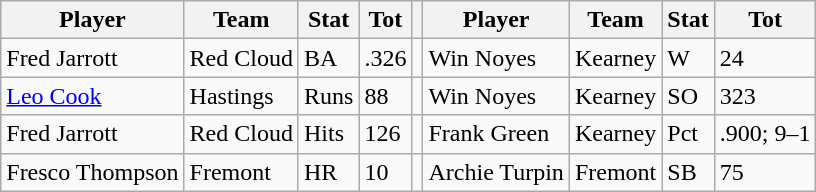<table class="wikitable">
<tr>
<th>Player</th>
<th>Team</th>
<th>Stat</th>
<th>Tot</th>
<th></th>
<th>Player</th>
<th>Team</th>
<th>Stat</th>
<th>Tot</th>
</tr>
<tr>
<td>Fred Jarrott</td>
<td>Red Cloud</td>
<td>BA</td>
<td>.326</td>
<td></td>
<td>Win Noyes</td>
<td>Kearney</td>
<td>W</td>
<td>24</td>
</tr>
<tr>
<td><a href='#'>Leo Cook</a></td>
<td>Hastings</td>
<td>Runs</td>
<td>88</td>
<td></td>
<td>Win Noyes</td>
<td>Kearney</td>
<td>SO</td>
<td>323</td>
</tr>
<tr>
<td>Fred Jarrott</td>
<td>Red Cloud</td>
<td>Hits</td>
<td>126</td>
<td></td>
<td>Frank Green</td>
<td>Kearney</td>
<td>Pct</td>
<td>.900; 9–1</td>
</tr>
<tr>
<td>Fresco Thompson</td>
<td>Fremont</td>
<td>HR</td>
<td>10</td>
<td></td>
<td>Archie Turpin</td>
<td>Fremont</td>
<td>SB</td>
<td>75</td>
</tr>
</table>
